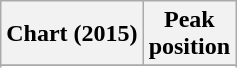<table class="wikitable sortable plainrowheaders">
<tr>
<th>Chart (2015)</th>
<th>Peak<br>position</th>
</tr>
<tr>
</tr>
<tr>
</tr>
<tr>
</tr>
</table>
